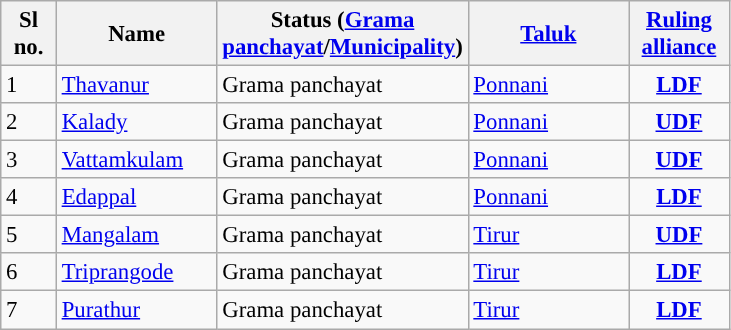<table class="wikitable sortable" style="font-size: 95%;">
<tr>
<th width="30px">Sl no.</th>
<th width="100px">Name</th>
<th width="130px">Status (<a href='#'>Grama panchayat</a>/<a href='#'>Municipality</a>)</th>
<th width="100px"><a href='#'>Taluk</a></th>
<th width="60px"><a href='#'>Ruling alliance</a></th>
</tr>
<tr>
<td>1</td>
<td><a href='#'>Thavanur</a></td>
<td>Grama panchayat</td>
<td><a href='#'>Ponnani</a></td>
<td style="text-align: center; background-color:"><a href='#'><span><strong>LDF</strong></span></a></td>
</tr>
<tr>
<td>2</td>
<td><a href='#'>Kalady</a></td>
<td>Grama panchayat</td>
<td><a href='#'>Ponnani</a></td>
<td style="text-align: center; background-color:"><a href='#'><span><strong>UDF</strong></span></a></td>
</tr>
<tr>
<td>3</td>
<td><a href='#'>Vattamkulam</a></td>
<td>Grama panchayat</td>
<td><a href='#'>Ponnani</a></td>
<td style="text-align: center; background-color:"><a href='#'><span><strong>UDF</strong></span></a></td>
</tr>
<tr>
<td>4</td>
<td><a href='#'>Edappal</a></td>
<td>Grama panchayat</td>
<td><a href='#'>Ponnani</a></td>
<td style="text-align: center; background-color:"><a href='#'><span><strong>LDF</strong></span></a></td>
</tr>
<tr>
<td>5</td>
<td><a href='#'>Mangalam</a></td>
<td>Grama panchayat</td>
<td><a href='#'>Tirur</a></td>
<td style="text-align: center; background-color:"><a href='#'><span><strong>UDF</strong></span></a></td>
</tr>
<tr>
<td>6</td>
<td><a href='#'>Triprangode</a></td>
<td>Grama panchayat</td>
<td><a href='#'>Tirur</a></td>
<td style="text-align: center; background-color:"><a href='#'><span><strong>LDF</strong></span></a></td>
</tr>
<tr>
<td>7</td>
<td><a href='#'>Purathur</a></td>
<td>Grama panchayat</td>
<td><a href='#'>Tirur</a></td>
<td style="text-align: center; background-color:"><a href='#'><span><strong>LDF</strong></span></a></td>
</tr>
</table>
